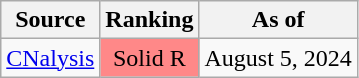<table class="wikitable">
<tr>
<th>Source</th>
<th>Ranking</th>
<th>As of</th>
</tr>
<tr>
<td><a href='#'>CNalysis</a></td>
<td align="center" data-sort-value="4" style="background:#FF8888">Solid R</td>
<td>August 5, 2024</td>
</tr>
</table>
